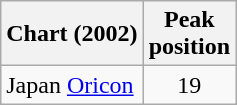<table class="wikitable">
<tr>
<th>Chart (2002)</th>
<th>Peak<br>position</th>
</tr>
<tr>
<td>Japan <a href='#'>Oricon</a></td>
<td align="center">19</td>
</tr>
</table>
